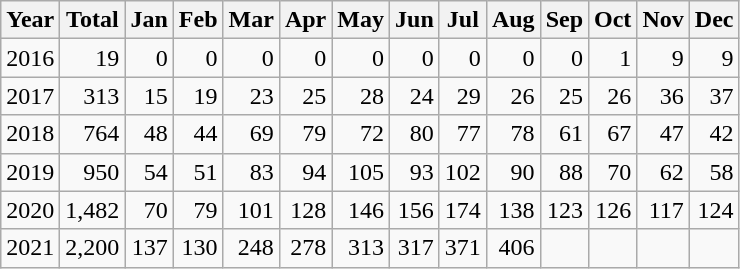<table class="wikitable" style="text-align:right;">
<tr>
<th>Year</th>
<th>Total</th>
<th>Jan</th>
<th>Feb</th>
<th>Mar</th>
<th>Apr</th>
<th>May</th>
<th>Jun</th>
<th>Jul</th>
<th>Aug</th>
<th>Sep</th>
<th>Oct</th>
<th>Nov</th>
<th>Dec</th>
</tr>
<tr align=right>
<td>2016</td>
<td>19</td>
<td>0</td>
<td>0</td>
<td>0</td>
<td>0</td>
<td>0</td>
<td>0</td>
<td>0</td>
<td>0</td>
<td>0</td>
<td>1</td>
<td>9</td>
<td>9</td>
</tr>
<tr align=right>
<td>2017</td>
<td>313</td>
<td>15</td>
<td>19</td>
<td>23</td>
<td>25</td>
<td>28</td>
<td>24</td>
<td>29</td>
<td>26</td>
<td>25</td>
<td>26</td>
<td>36</td>
<td>37</td>
</tr>
<tr align=right>
<td>2018</td>
<td>764</td>
<td>48</td>
<td>44</td>
<td>69</td>
<td>79</td>
<td>72</td>
<td>80</td>
<td>77</td>
<td>78</td>
<td>61</td>
<td>67</td>
<td>47</td>
<td>42</td>
</tr>
<tr align=right>
<td>2019</td>
<td>950</td>
<td>54</td>
<td>51</td>
<td>83</td>
<td>94</td>
<td>105</td>
<td>93</td>
<td>102</td>
<td>90</td>
<td>88</td>
<td>70</td>
<td>62</td>
<td>58</td>
</tr>
<tr align=right>
<td>2020</td>
<td>1,482</td>
<td>70</td>
<td>79</td>
<td>101</td>
<td>128</td>
<td>146</td>
<td>156</td>
<td>174</td>
<td>138</td>
<td>123</td>
<td>126</td>
<td>117</td>
<td>124</td>
</tr>
<tr align=right>
<td>2021</td>
<td>2,200</td>
<td>137</td>
<td>130</td>
<td>248</td>
<td>278</td>
<td>313</td>
<td>317</td>
<td>371</td>
<td>406</td>
<td></td>
<td></td>
<td></td>
</tr>
</table>
